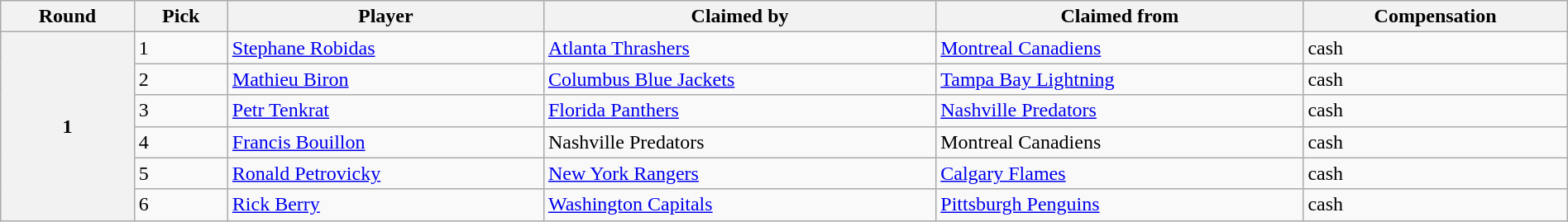<table class="wikitable" style="width: 100%">
<tr>
<th scope="col">Round</th>
<th scope="col">Pick</th>
<th scope="col">Player</th>
<th scope="col">Claimed by</th>
<th scope="col">Claimed from</th>
<th scope="col">Compensation</th>
</tr>
<tr>
<th scope="row" rowspan="6">1</th>
<td>1</td>
<td><a href='#'>Stephane Robidas</a></td>
<td><a href='#'>Atlanta Thrashers</a></td>
<td><a href='#'>Montreal Canadiens</a></td>
<td>cash</td>
</tr>
<tr>
<td>2</td>
<td><a href='#'>Mathieu Biron</a></td>
<td><a href='#'>Columbus Blue Jackets</a></td>
<td><a href='#'>Tampa Bay Lightning</a></td>
<td>cash</td>
</tr>
<tr>
<td>3</td>
<td><a href='#'>Petr Tenkrat</a></td>
<td><a href='#'>Florida Panthers</a></td>
<td><a href='#'>Nashville Predators</a></td>
<td>cash</td>
</tr>
<tr>
<td>4</td>
<td><a href='#'>Francis Bouillon</a></td>
<td>Nashville Predators</td>
<td>Montreal Canadiens</td>
<td>cash</td>
</tr>
<tr>
<td>5</td>
<td><a href='#'>Ronald Petrovicky</a></td>
<td><a href='#'>New York Rangers</a></td>
<td><a href='#'>Calgary Flames</a></td>
<td>cash</td>
</tr>
<tr>
<td>6</td>
<td><a href='#'>Rick Berry</a></td>
<td><a href='#'>Washington Capitals</a></td>
<td><a href='#'>Pittsburgh Penguins</a></td>
<td>cash</td>
</tr>
</table>
